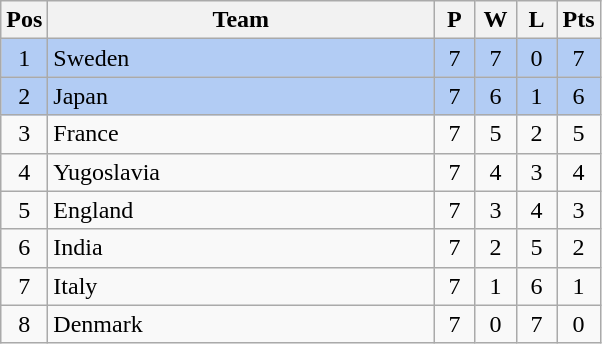<table class="wikitable" style="font-size: 100%">
<tr>
<th width=15>Pos</th>
<th width=250>Team</th>
<th width=20>P</th>
<th width=20>W</th>
<th width=20>L</th>
<th width=20>Pts</th>
</tr>
<tr align=center style="background: #b2ccf4;">
<td>1</td>
<td align="left"> Sweden</td>
<td>7</td>
<td>7</td>
<td>0</td>
<td>7</td>
</tr>
<tr align=center style="background: #b2ccf4;">
<td>2</td>
<td align="left"> Japan</td>
<td>7</td>
<td>6</td>
<td>1</td>
<td>6</td>
</tr>
<tr align=center>
<td>3</td>
<td align="left"> France</td>
<td>7</td>
<td>5</td>
<td>2</td>
<td>5</td>
</tr>
<tr align=center>
<td>4</td>
<td align="left"> Yugoslavia</td>
<td>7</td>
<td>4</td>
<td>3</td>
<td>4</td>
</tr>
<tr align=center>
<td>5</td>
<td align="left"> England</td>
<td>7</td>
<td>3</td>
<td>4</td>
<td>3</td>
</tr>
<tr align=center>
<td>6</td>
<td align="left"> India</td>
<td>7</td>
<td>2</td>
<td>5</td>
<td>2</td>
</tr>
<tr align=center>
<td>7</td>
<td align="left"> Italy</td>
<td>7</td>
<td>1</td>
<td>6</td>
<td>1</td>
</tr>
<tr align=center>
<td>8</td>
<td align="left"> Denmark</td>
<td>7</td>
<td>0</td>
<td>7</td>
<td>0</td>
</tr>
</table>
